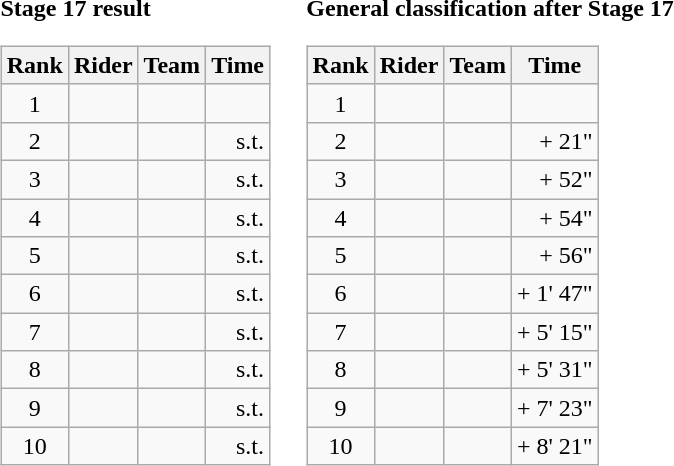<table>
<tr>
<td><strong>Stage 17 result</strong><br><table class="wikitable">
<tr>
<th scope="col">Rank</th>
<th scope="col">Rider</th>
<th scope="col">Team</th>
<th scope="col">Time</th>
</tr>
<tr>
<td style="text-align:center;">1</td>
<td></td>
<td></td>
<td style="text-align:right;"></td>
</tr>
<tr>
<td style="text-align:center;">2</td>
<td></td>
<td></td>
<td style="text-align:right;">s.t.</td>
</tr>
<tr>
<td style="text-align:center;">3</td>
<td></td>
<td></td>
<td style="text-align:right;">s.t.</td>
</tr>
<tr>
<td style="text-align:center;">4</td>
<td></td>
<td></td>
<td style="text-align:right;">s.t.</td>
</tr>
<tr>
<td style="text-align:center;">5</td>
<td></td>
<td></td>
<td style="text-align:right;">s.t.</td>
</tr>
<tr>
<td style="text-align:center;">6</td>
<td></td>
<td></td>
<td style="text-align:right;">s.t.</td>
</tr>
<tr>
<td style="text-align:center;">7</td>
<td></td>
<td></td>
<td style="text-align:right;">s.t.</td>
</tr>
<tr>
<td style="text-align:center;">8</td>
<td></td>
<td></td>
<td style="text-align:right;">s.t.</td>
</tr>
<tr>
<td style="text-align:center;">9</td>
<td></td>
<td></td>
<td style="text-align:right;">s.t.</td>
</tr>
<tr>
<td style="text-align:center;">10</td>
<td></td>
<td></td>
<td style="text-align:right;">s.t.</td>
</tr>
</table>
</td>
<td></td>
<td><strong>General classification after Stage 17</strong><br><table class="wikitable">
<tr>
<th scope="col">Rank</th>
<th scope="col">Rider</th>
<th scope="col">Team</th>
<th scope="col">Time</th>
</tr>
<tr>
<td style="text-align:center;">1</td>
<td></td>
<td></td>
<td style="text-align:right;"></td>
</tr>
<tr>
<td style="text-align:center;">2</td>
<td></td>
<td></td>
<td style="text-align:right;">+ 21"</td>
</tr>
<tr>
<td style="text-align:center;">3</td>
<td></td>
<td></td>
<td style="text-align:right;">+ 52"</td>
</tr>
<tr>
<td style="text-align:center;">4</td>
<td></td>
<td></td>
<td style="text-align:right;">+ 54"</td>
</tr>
<tr>
<td style="text-align:center;">5</td>
<td></td>
<td></td>
<td style="text-align:right;">+ 56"</td>
</tr>
<tr>
<td style="text-align:center;">6</td>
<td></td>
<td></td>
<td style="text-align:right;">+ 1' 47"</td>
</tr>
<tr>
<td style="text-align:center;">7</td>
<td></td>
<td></td>
<td style="text-align:right;">+ 5' 15"</td>
</tr>
<tr>
<td style="text-align:center;">8</td>
<td></td>
<td></td>
<td style="text-align:right;">+ 5' 31"</td>
</tr>
<tr>
<td style="text-align:center;">9</td>
<td></td>
<td></td>
<td style="text-align:right;">+ 7' 23"</td>
</tr>
<tr>
<td style="text-align:center;">10</td>
<td></td>
<td></td>
<td style="text-align:right;">+ 8' 21"</td>
</tr>
</table>
</td>
</tr>
</table>
